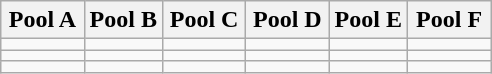<table class="wikitable">
<tr>
<th width=17%>Pool A</th>
<th width=16%>Pool B</th>
<th width=17%>Pool C</th>
<th width=17%>Pool D</th>
<th width=16%>Pool E</th>
<th width=17%>Pool F</th>
</tr>
<tr>
<td></td>
<td></td>
<td></td>
<td></td>
<td></td>
<td></td>
</tr>
<tr>
<td></td>
<td></td>
<td></td>
<td></td>
<td></td>
<td></td>
</tr>
<tr>
<td></td>
<td></td>
<td></td>
<td></td>
<td></td>
<td></td>
</tr>
</table>
